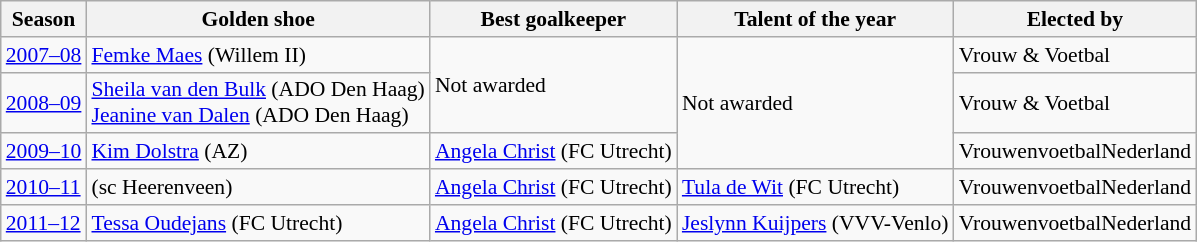<table class="wikitable" style="font-size:90%">
<tr>
<th>Season</th>
<th>Golden shoe</th>
<th>Best goalkeeper</th>
<th>Talent of the year</th>
<th>Elected by</th>
</tr>
<tr>
<td><a href='#'>2007–08</a></td>
<td> <a href='#'>Femke Maes</a> (Willem II)</td>
<td rowspan=2>Not awarded</td>
<td rowspan=3>Not awarded</td>
<td>Vrouw & Voetbal</td>
</tr>
<tr>
<td><a href='#'>2008–09</a></td>
<td> <a href='#'>Sheila van den Bulk</a> (ADO Den Haag)<br> <a href='#'>Jeanine van Dalen</a> (ADO Den Haag)</td>
<td>Vrouw & Voetbal</td>
</tr>
<tr>
<td><a href='#'>2009–10</a></td>
<td> <a href='#'>Kim Dolstra</a> (AZ)</td>
<td> <a href='#'>Angela Christ</a> (FC Utrecht)</td>
<td>VrouwenvoetbalNederland</td>
</tr>
<tr>
<td><a href='#'>2010–11</a></td>
<td>  (sc Heerenveen)</td>
<td> <a href='#'>Angela Christ</a> (FC Utrecht)</td>
<td> <a href='#'>Tula de Wit</a> (FC Utrecht)</td>
<td>VrouwenvoetbalNederland</td>
</tr>
<tr>
<td><a href='#'>2011–12</a></td>
<td> <a href='#'>Tessa Oudejans</a> (FC Utrecht)</td>
<td> <a href='#'>Angela Christ</a> (FC Utrecht)</td>
<td> <a href='#'>Jeslynn Kuijpers</a> (VVV-Venlo)</td>
<td>VrouwenvoetbalNederland</td>
</tr>
</table>
